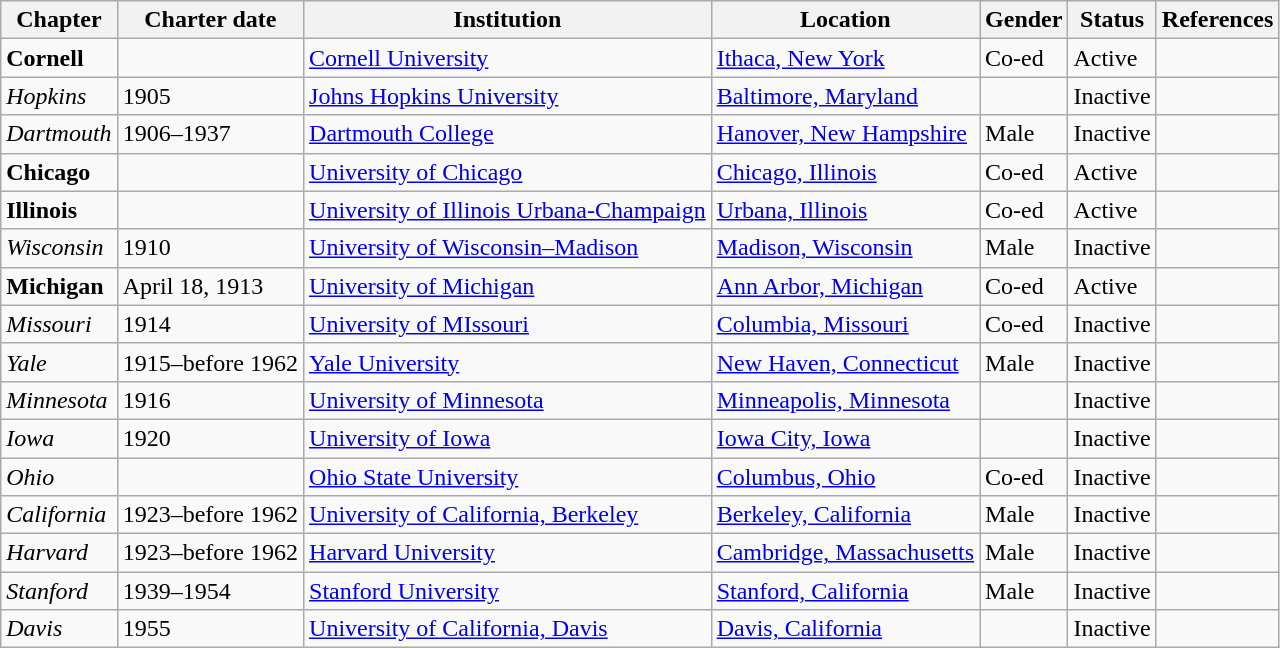<table class="wikitable sortable">
<tr>
<th>Chapter</th>
<th>Charter date</th>
<th>Institution</th>
<th>Location</th>
<th>Gender</th>
<th>Status</th>
<th>References</th>
</tr>
<tr>
<td><strong>Cornell</strong></td>
<td></td>
<td><a href='#'>Cornell University</a></td>
<td><a href='#'>Ithaca, New York</a></td>
<td>Co-ed</td>
<td>Active</td>
<td></td>
</tr>
<tr>
<td><em>Hopkins</em></td>
<td>1905</td>
<td><a href='#'>Johns Hopkins University</a></td>
<td><a href='#'>Baltimore, Maryland</a></td>
<td></td>
<td>Inactive</td>
<td></td>
</tr>
<tr>
<td><em>Dartmouth</em></td>
<td>1906–1937</td>
<td><a href='#'>Dartmouth College</a></td>
<td><a href='#'>Hanover, New Hampshire</a></td>
<td>Male</td>
<td>Inactive</td>
<td></td>
</tr>
<tr>
<td><strong>Chicago</strong></td>
<td></td>
<td><a href='#'>University of Chicago</a></td>
<td><a href='#'>Chicago, Illinois</a></td>
<td>Co-ed</td>
<td>Active</td>
<td></td>
</tr>
<tr>
<td><strong>Illinois</strong></td>
<td></td>
<td><a href='#'>University of Illinois Urbana-Champaign</a></td>
<td><a href='#'>Urbana, Illinois</a></td>
<td>Co-ed</td>
<td>Active</td>
<td></td>
</tr>
<tr>
<td><em>Wisconsin</em></td>
<td>1910</td>
<td><a href='#'>University of Wisconsin–Madison</a></td>
<td><a href='#'>Madison, Wisconsin</a></td>
<td>Male</td>
<td>Inactive</td>
<td></td>
</tr>
<tr>
<td><strong>Michigan</strong></td>
<td>April 18, 1913</td>
<td><a href='#'>University of Michigan</a></td>
<td><a href='#'>Ann Arbor, Michigan</a></td>
<td>Co-ed</td>
<td>Active</td>
<td></td>
</tr>
<tr>
<td><em>Missouri</em></td>
<td>1914</td>
<td><a href='#'>University of MIssouri</a></td>
<td><a href='#'>Columbia, Missouri</a></td>
<td>Co-ed</td>
<td>Inactive</td>
<td></td>
</tr>
<tr>
<td><em>Yale</em></td>
<td>1915–before 1962</td>
<td><a href='#'>Yale University</a></td>
<td><a href='#'>New Haven, Connecticut</a></td>
<td>Male</td>
<td>Inactive</td>
<td></td>
</tr>
<tr>
<td><em>Minnesota</em></td>
<td>1916</td>
<td><a href='#'>University of Minnesota</a></td>
<td><a href='#'>Minneapolis, Minnesota</a></td>
<td></td>
<td>Inactive</td>
<td></td>
</tr>
<tr>
<td><em>Iowa</em></td>
<td>1920</td>
<td><a href='#'>University of Iowa</a></td>
<td><a href='#'>Iowa City, Iowa</a></td>
<td></td>
<td>Inactive</td>
<td></td>
</tr>
<tr>
<td><em>Ohio</em></td>
<td></td>
<td><a href='#'>Ohio State University</a></td>
<td><a href='#'>Columbus, Ohio</a></td>
<td>Co-ed</td>
<td>Inactive</td>
<td></td>
</tr>
<tr>
<td><em>California</em></td>
<td>1923–before 1962</td>
<td><a href='#'>University of California, Berkeley</a></td>
<td><a href='#'>Berkeley, California</a></td>
<td>Male</td>
<td>Inactive</td>
<td></td>
</tr>
<tr>
<td><em>Harvard</em></td>
<td>1923–before 1962</td>
<td><a href='#'>Harvard University</a></td>
<td><a href='#'>Cambridge, Massachusetts</a></td>
<td>Male</td>
<td>Inactive</td>
<td></td>
</tr>
<tr>
<td><em>Stanford</em></td>
<td>1939–1954</td>
<td><a href='#'>Stanford University</a></td>
<td><a href='#'>Stanford, California</a></td>
<td>Male</td>
<td>Inactive</td>
<td></td>
</tr>
<tr>
<td><em>Davis</em></td>
<td>1955</td>
<td><a href='#'>University of California, Davis</a></td>
<td><a href='#'>Davis, California</a></td>
<td></td>
<td>Inactive</td>
<td></td>
</tr>
</table>
